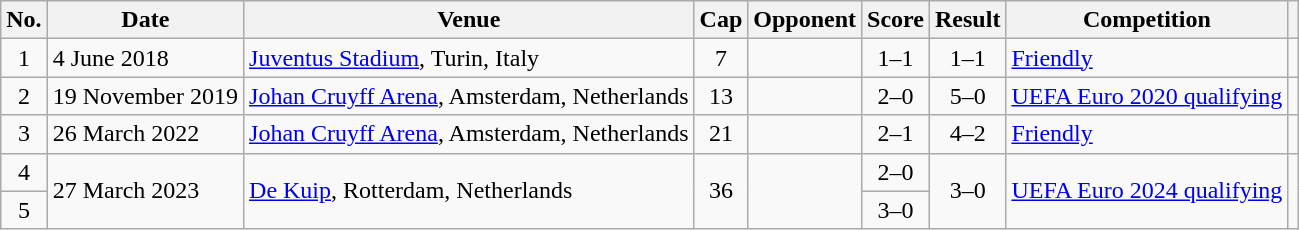<table class="wikitable sortable">
<tr>
<th scope="col">No.</th>
<th scope="col">Date</th>
<th scope="col">Venue</th>
<th scope="col">Cap</th>
<th scope="col">Opponent</th>
<th scope="col">Score</th>
<th scope="col">Result</th>
<th scope="col">Competition</th>
<th scope="col" class="unsortable"></th>
</tr>
<tr>
<td style="text-align: center;">1</td>
<td>4 June 2018</td>
<td><a href='#'>Juventus Stadium</a>, Turin, Italy</td>
<td style="text-align: center;">7</td>
<td></td>
<td style="text-align: center;">1–1</td>
<td style="text-align: center;">1–1</td>
<td><a href='#'>Friendly</a></td>
<td style="text-align: center;"></td>
</tr>
<tr>
<td style="text-align: center;">2</td>
<td>19 November 2019</td>
<td><a href='#'>Johan Cruyff Arena</a>, Amsterdam, Netherlands</td>
<td style="text-align: center;">13</td>
<td></td>
<td style="text-align: center;">2–0</td>
<td style="text-align: center;">5–0</td>
<td><a href='#'>UEFA Euro 2020 qualifying</a></td>
<td style="text-align: center;"></td>
</tr>
<tr>
<td style="text-align: center;">3</td>
<td>26 March 2022</td>
<td><a href='#'>Johan Cruyff Arena</a>, Amsterdam, Netherlands</td>
<td style="text-align: center;">21</td>
<td></td>
<td style="text-align: center;">2–1</td>
<td style="text-align: center;">4–2</td>
<td><a href='#'>Friendly</a></td>
<td style="text-align: center;"></td>
</tr>
<tr>
<td style="text-align: center;">4</td>
<td rowspan="2">27 March 2023</td>
<td rowspan="2"><a href='#'>De Kuip</a>, Rotterdam, Netherlands</td>
<td rowspan="2" style="text-align: center;">36</td>
<td rowspan="2"></td>
<td style="text-align: center;">2–0</td>
<td rowspan="2" style="text-align: center;">3–0</td>
<td rowspan="2"><a href='#'>UEFA Euro 2024 qualifying</a></td>
<td rowspan="2" style="text-align: center;"></td>
</tr>
<tr>
<td style="text-align: center;">5</td>
<td style="text-align: center;">3–0</td>
</tr>
</table>
